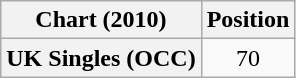<table class="wikitable plainrowheaders">
<tr>
<th>Chart (2010)</th>
<th>Position</th>
</tr>
<tr>
<th scope="row">UK Singles (OCC)</th>
<td align="center">70</td>
</tr>
</table>
